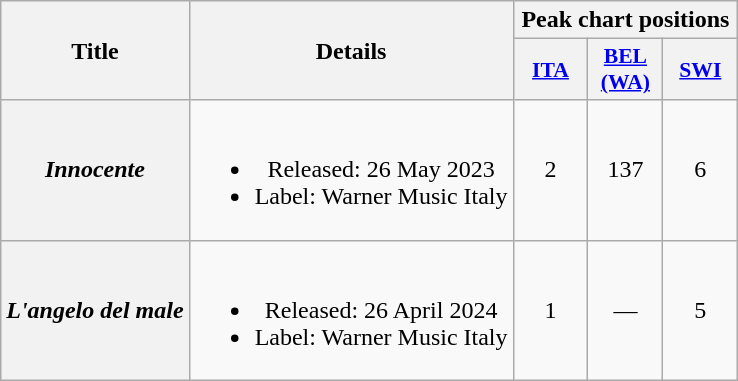<table class="wikitable plainrowheaders" style="text-align:center">
<tr>
<th scope="col" rowspan="2">Title</th>
<th scope="col" rowspan="2">Details</th>
<th scope="col" colspan="3">Peak chart positions</th>
</tr>
<tr>
<th scope="col" style="width:3em;font-size:90%;"><a href='#'>ITA</a><br></th>
<th scope="col" style="width:3em;font-size:90%;"><a href='#'>BEL<br>(WA)</a><br></th>
<th scope="col" style="width:3em;font-size:90%;"><a href='#'>SWI</a><br></th>
</tr>
<tr>
<th scope="row"><em>Innocente</em></th>
<td><br><ul><li>Released: 26 May 2023</li><li>Label: Warner Music Italy</li></ul></td>
<td>2</td>
<td>137</td>
<td>6</td>
</tr>
<tr>
<th scope="row"><em>L'angelo del male</em></th>
<td><br><ul><li>Released: 26 April 2024</li><li>Label: Warner Music Italy</li></ul></td>
<td>1<br></td>
<td>—</td>
<td>5</td>
</tr>
</table>
